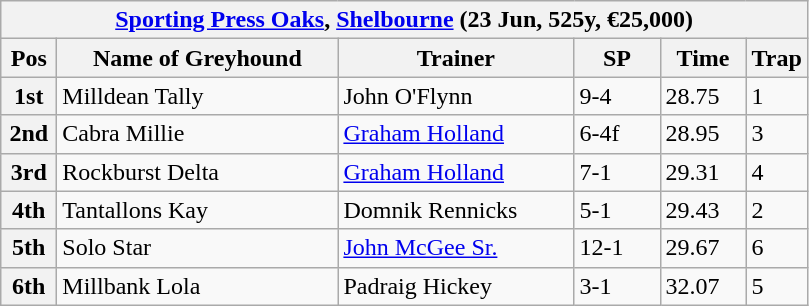<table class="wikitable">
<tr>
<th colspan="6"><a href='#'>Sporting Press Oaks</a>, <a href='#'>Shelbourne</a> (23 Jun, 525y, €25,000)</th>
</tr>
<tr>
<th width=30>Pos</th>
<th width=180>Name of Greyhound</th>
<th width=150>Trainer</th>
<th width=50>SP</th>
<th width=50>Time</th>
<th width=30>Trap</th>
</tr>
<tr>
<th>1st</th>
<td>Milldean Tally</td>
<td>John O'Flynn</td>
<td>9-4</td>
<td>28.75</td>
<td>1</td>
</tr>
<tr>
<th>2nd</th>
<td>Cabra Millie</td>
<td><a href='#'>Graham Holland</a></td>
<td>6-4f</td>
<td>28.95</td>
<td>3</td>
</tr>
<tr>
<th>3rd</th>
<td>Rockburst Delta</td>
<td><a href='#'>Graham Holland</a></td>
<td>7-1</td>
<td>29.31</td>
<td>4</td>
</tr>
<tr>
<th>4th</th>
<td>Tantallons Kay</td>
<td>Domnik Rennicks</td>
<td>5-1</td>
<td>29.43</td>
<td>2</td>
</tr>
<tr>
<th>5th</th>
<td>Solo Star</td>
<td><a href='#'>John McGee Sr.</a></td>
<td>12-1</td>
<td>29.67</td>
<td>6</td>
</tr>
<tr>
<th>6th</th>
<td>Millbank Lola</td>
<td>Padraig Hickey</td>
<td>3-1</td>
<td>32.07</td>
<td>5</td>
</tr>
</table>
